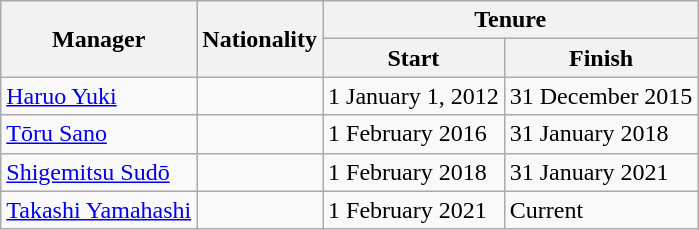<table class="wikitable">
<tr>
<th rowspan="2">Manager</th>
<th rowspan="2">Nationality</th>
<th colspan="2">Tenure<br></th>
</tr>
<tr>
<th>Start</th>
<th>Finish </th>
</tr>
<tr>
<td><a href='#'>Haruo Yuki</a></td>
<td></td>
<td>1 January 1, 2012</td>
<td>31 December 2015<br></td>
</tr>
<tr>
<td><a href='#'>Tōru Sano</a></td>
<td></td>
<td>1 February 2016</td>
<td>31 January 2018<br></td>
</tr>
<tr>
<td><a href='#'>Shigemitsu Sudō</a></td>
<td></td>
<td>1 February 2018</td>
<td>31 January 2021<br></td>
</tr>
<tr>
<td><a href='#'>Takashi Yamahashi</a></td>
<td></td>
<td>1 February 2021</td>
<td>Current<br></td>
</tr>
</table>
